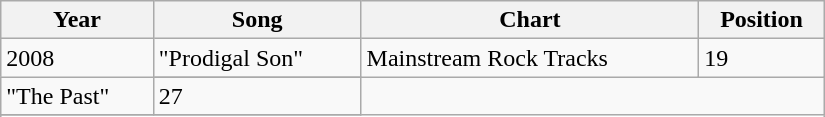<table class="wikitable" width="550">
<tr>
<th align="left" valign="top">Year</th>
<th align="left" valign="top">Song</th>
<th align="left" valign="top">Chart</th>
<th align="left" valign="top">Position</th>
</tr>
<tr>
<td rowspan="2" align="left" valign="top">2008</td>
<td align="left" valign="top">"Prodigal Son"</td>
<td rowspan="2" align="left" valign="top">Mainstream Rock Tracks</td>
<td align="left" valign="top">19</td>
</tr>
<tr>
</tr>
<tr>
<td align="left" valign="top">"The Past"</td>
<td align="left" valign="top">27</td>
</tr>
<tr>
</tr>
<tr>
</tr>
</table>
